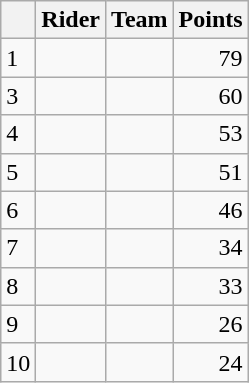<table class="wikitable">
<tr>
<th></th>
<th>Rider</th>
<th>Team</th>
<th>Points</th>
</tr>
<tr>
<td>1</td>
<td></td>
<td></td>
<td align=right>79</td>
</tr>
<tr>
<td>3</td>
<td></td>
<td></td>
<td align=right>60</td>
</tr>
<tr>
<td>4</td>
<td></td>
<td></td>
<td align=right>53</td>
</tr>
<tr>
<td>5</td>
<td></td>
<td></td>
<td align=right>51</td>
</tr>
<tr>
<td>6</td>
<td></td>
<td></td>
<td align=right>46</td>
</tr>
<tr>
<td>7</td>
<td></td>
<td></td>
<td align=right>34</td>
</tr>
<tr>
<td>8</td>
<td></td>
<td></td>
<td align=right>33</td>
</tr>
<tr>
<td>9</td>
<td></td>
<td></td>
<td align=right>26</td>
</tr>
<tr>
<td>10</td>
<td></td>
<td></td>
<td align=right>24</td>
</tr>
</table>
